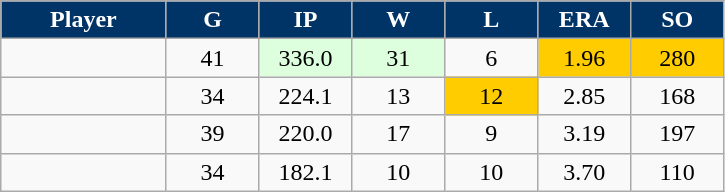<table class="wikitable sortable">
<tr>
<th style="background:#003366;color:white;" width="16%">Player</th>
<th style="background:#003366;color:white;" width="9%">G</th>
<th style="background:#003366;color:white;" width="9%">IP</th>
<th style="background:#003366;color:white;" width="9%">W</th>
<th style="background:#003366;color:white;" width="9%">L</th>
<th style="background:#003366;color:white;" width="9%">ERA</th>
<th style="background:#003366;color:white;" width="9%">SO</th>
</tr>
<tr align="center">
<td></td>
<td>41</td>
<td bgcolor="DDFFDD">336.0</td>
<td bgcolor="DDFFDD">31</td>
<td>6</td>
<td bgcolor="FFCC00">1.96</td>
<td bgcolor="FFCC00">280</td>
</tr>
<tr align="center">
<td></td>
<td>34</td>
<td>224.1</td>
<td>13</td>
<td bgcolor="FFCC00">12</td>
<td>2.85</td>
<td>168</td>
</tr>
<tr align="center">
<td></td>
<td>39</td>
<td>220.0</td>
<td>17</td>
<td>9</td>
<td>3.19</td>
<td>197</td>
</tr>
<tr align="center">
<td></td>
<td>34</td>
<td>182.1</td>
<td>10</td>
<td>10</td>
<td>3.70</td>
<td>110</td>
</tr>
</table>
